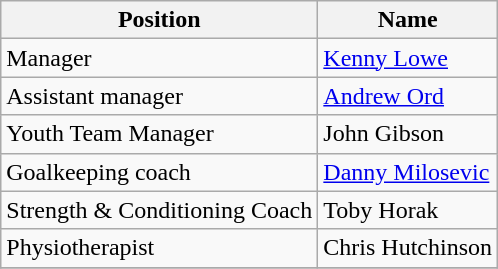<table class="wikitable">
<tr>
<th>Position</th>
<th>Name</th>
</tr>
<tr>
<td>Manager</td>
<td> <a href='#'>Kenny Lowe</a></td>
</tr>
<tr>
<td>Assistant manager</td>
<td> <a href='#'>Andrew Ord</a></td>
</tr>
<tr>
<td>Youth Team Manager</td>
<td> John Gibson</td>
</tr>
<tr>
<td>Goalkeeping coach</td>
<td> <a href='#'>Danny Milosevic</a></td>
</tr>
<tr>
<td>Strength & Conditioning Coach</td>
<td> Toby Horak</td>
</tr>
<tr>
<td>Physiotherapist</td>
<td> Chris Hutchinson</td>
</tr>
<tr>
</tr>
</table>
